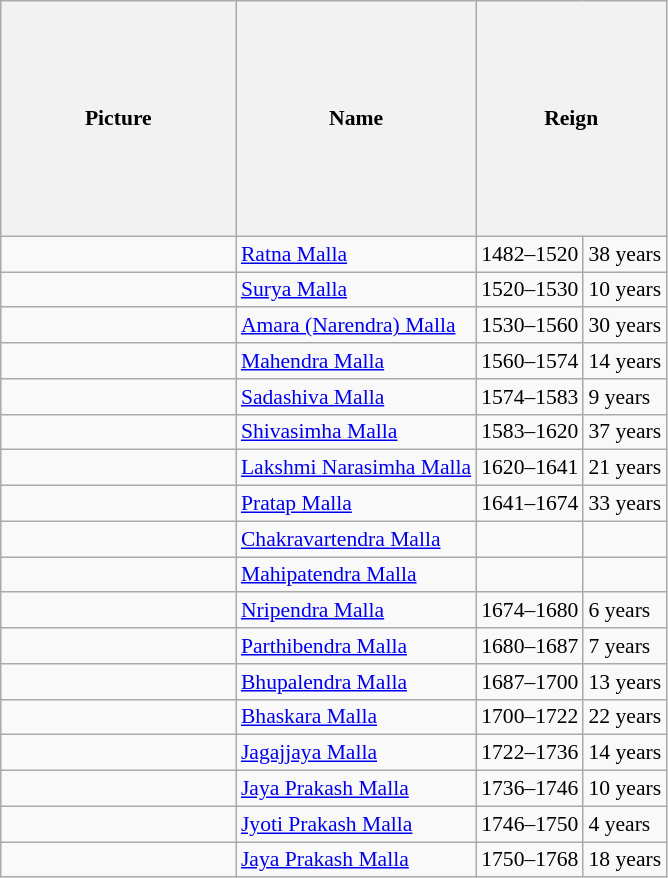<table class="wikitable" border="1" style="font-size:90%;">
<tr>
<th align="center" width="150" height="150">Picture</th>
<th align="center">Name</th>
<th colspan="2">Reign</th>
</tr>
<tr>
<td></td>
<td><a href='#'>Ratna Malla</a></td>
<td>1482–1520</td>
<td>38 years</td>
</tr>
<tr>
<td></td>
<td><a href='#'>Surya Malla</a></td>
<td>1520–1530</td>
<td>10 years</td>
</tr>
<tr>
<td></td>
<td><a href='#'>Amara (Narendra) Malla</a></td>
<td>1530–1560</td>
<td>30 years</td>
</tr>
<tr>
<td></td>
<td><a href='#'>Mahendra Malla</a></td>
<td>1560–1574</td>
<td>14 years</td>
</tr>
<tr>
<td></td>
<td><a href='#'>Sadashiva Malla</a></td>
<td>1574–1583</td>
<td>9 years</td>
</tr>
<tr>
<td></td>
<td><a href='#'>Shivasimha Malla</a></td>
<td>1583–1620</td>
<td>37 years</td>
</tr>
<tr>
<td></td>
<td><a href='#'>Lakshmi Narasimha Malla</a></td>
<td>1620–1641</td>
<td>21 years</td>
</tr>
<tr>
<td></td>
<td><a href='#'>Pratap Malla</a></td>
<td>1641–1674</td>
<td>33 years</td>
</tr>
<tr>
<td></td>
<td><a href='#'>Chakravartendra Malla</a></td>
<td></td>
<td></td>
</tr>
<tr>
<td></td>
<td><a href='#'>Mahipatendra Malla</a></td>
<td></td>
<td></td>
</tr>
<tr>
<td></td>
<td><a href='#'>Nripendra Malla</a></td>
<td>1674–1680</td>
<td>6 years</td>
</tr>
<tr>
<td></td>
<td><a href='#'>Parthibendra Malla</a></td>
<td>1680–1687</td>
<td>7 years</td>
</tr>
<tr>
<td></td>
<td><a href='#'>Bhupalendra Malla</a></td>
<td>1687–1700</td>
<td>13 years</td>
</tr>
<tr>
<td></td>
<td><a href='#'>Bhaskara Malla</a></td>
<td>1700–1722</td>
<td>22 years</td>
</tr>
<tr>
<td></td>
<td><a href='#'>Jagajjaya Malla</a></td>
<td>1722–1736</td>
<td>14 years</td>
</tr>
<tr>
<td></td>
<td><a href='#'>Jaya Prakash Malla</a></td>
<td>1736–1746</td>
<td>10 years</td>
</tr>
<tr>
<td></td>
<td><a href='#'>Jyoti Prakash Malla</a></td>
<td>1746–1750</td>
<td>4 years</td>
</tr>
<tr>
<td></td>
<td><a href='#'>Jaya Prakash Malla</a></td>
<td>1750–1768</td>
<td>18 years</td>
</tr>
</table>
